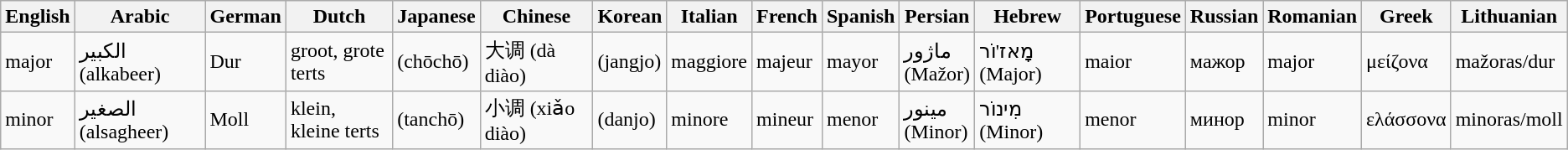<table class="wikitable">
<tr>
<th>English</th>
<th>Arabic</th>
<th>German</th>
<th>Dutch</th>
<th>Japanese</th>
<th>Chinese</th>
<th>Korean</th>
<th>Italian</th>
<th>French</th>
<th>Spanish</th>
<th>Persian</th>
<th>Hebrew</th>
<th>Portuguese</th>
<th>Russian</th>
<th>Romanian</th>
<th>Greek</th>
<th>Lithuanian</th>
</tr>
<tr>
<td>major</td>
<td>الكبير (alkabeer)</td>
<td>Dur</td>
<td>groot, grote terts</td>
<td> (chōchō)</td>
<td>大调 (dà diào)</td>
<td> (jangjo)</td>
<td>maggiore</td>
<td>majeur</td>
<td>mayor</td>
<td>ماژور<br>(Mažor)</td>
<td>מָאז'וֹר (Major)</td>
<td>maior</td>
<td>мажор</td>
<td>major</td>
<td>μείζονα</td>
<td>mažoras/dur</td>
</tr>
<tr>
<td>minor</td>
<td>الصغير (alsagheer)</td>
<td>Moll</td>
<td>klein, kleine terts</td>
<td> (tanchō)</td>
<td>小调 (xiǎo diào)</td>
<td> (danjo)</td>
<td>minore</td>
<td>mineur</td>
<td>menor</td>
<td>مینور<br>(Minor)</td>
<td>מִינוֹר (Minor)</td>
<td>menor</td>
<td>минор</td>
<td>minor</td>
<td>ελάσσονα</td>
<td>minoras/moll</td>
</tr>
</table>
